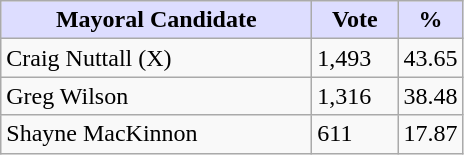<table class="wikitable">
<tr>
<th style="background:#ddf; width:200px;">Mayoral Candidate</th>
<th style="background:#ddf; width:50px;">Vote</th>
<th style="background:#ddf; width:30px;">%</th>
</tr>
<tr>
<td>Craig Nuttall (X)</td>
<td>1,493</td>
<td>43.65</td>
</tr>
<tr>
<td>Greg Wilson</td>
<td>1,316</td>
<td>38.48</td>
</tr>
<tr>
<td>Shayne MacKinnon</td>
<td>611</td>
<td>17.87</td>
</tr>
</table>
